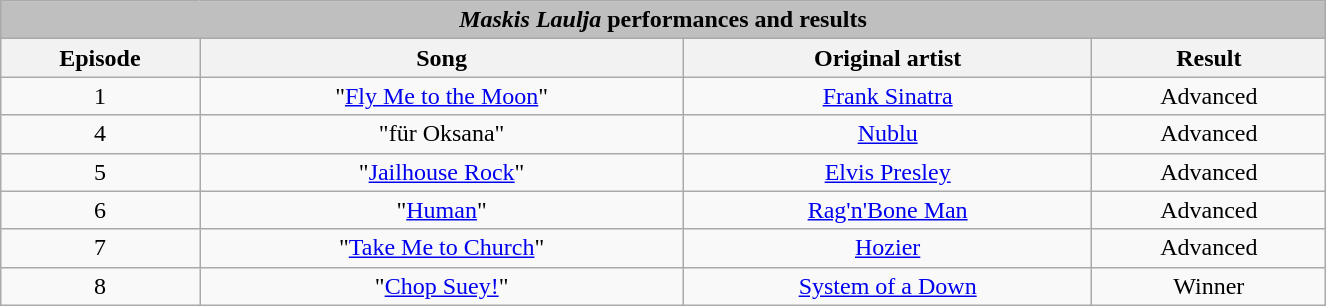<table class="wikitable collapsible collapsed" style="width:70%; margin:1em auto 1em auto; text-align:center;">
<tr>
<th colspan="4" style="background:#BFBFBF;"><em>Maskis Laulja</em> performances and results</th>
</tr>
<tr>
<th scope="col">Episode</th>
<th scope="col">Song</th>
<th scope="col">Original artist</th>
<th scope="col">Result</th>
</tr>
<tr>
<td>1</td>
<td>"<a href='#'>Fly Me to the Moon</a>"</td>
<td><a href='#'>Frank Sinatra</a></td>
<td>Advanced</td>
</tr>
<tr>
<td>4</td>
<td>"für Oksana"</td>
<td><a href='#'>Nublu</a></td>
<td>Advanced</td>
</tr>
<tr>
<td>5</td>
<td>"<a href='#'>Jailhouse Rock</a>"</td>
<td><a href='#'>Elvis Presley</a></td>
<td>Advanced</td>
</tr>
<tr>
<td>6</td>
<td>"<a href='#'>Human</a>"</td>
<td><a href='#'>Rag'n'Bone Man</a></td>
<td>Advanced</td>
</tr>
<tr>
<td>7</td>
<td>"<a href='#'>Take Me to Church</a>"</td>
<td><a href='#'>Hozier</a></td>
<td>Advanced</td>
</tr>
<tr>
<td>8</td>
<td>"<a href='#'>Chop Suey!</a>"</td>
<td><a href='#'>System of a Down</a></td>
<td>Winner</td>
</tr>
</table>
